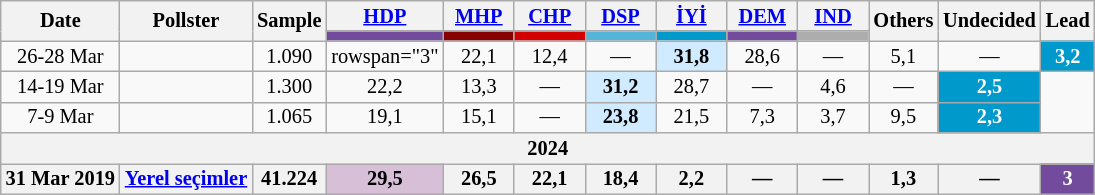<table class="wikitable mw-collapsible" style="text-align:center; font-size:85%; line-height:14px;">
<tr>
<th rowspan="2">Date</th>
<th rowspan="2">Pollster</th>
<th rowspan="2">Sample</th>
<th style="width:3em;"><a href='#'>HDP</a></th>
<th style="width:3em;"><a href='#'>MHP</a></th>
<th style="width:3em;"><a href='#'>CHP</a></th>
<th style="width:3em;"><a href='#'>DSP</a></th>
<th style="width:3em;"><a href='#'>İYİ</a></th>
<th style="width:3em;"><a href='#'>DEM</a></th>
<th style="width:3em;"><a href='#'>IND</a></th>
<th rowspan="2">Others</th>
<th rowspan="2">Undecided</th>
<th rowspan="2">Lead</th>
</tr>
<tr>
<th style="background:#734B9C;"></th>
<th style="background:#870000;"></th>
<th style="background:#d40000;"></th>
<th style="background:#55B5D8;"></th>
<th style="background:#0099cc;"></th>
<th style="background:#734B9C;"></th>
<th style="background:#ADADAD;"></th>
</tr>
<tr>
<td>26-28 Mar</td>
<td></td>
<td>1.090</td>
<td>rowspan="3" </td>
<td>22,1</td>
<td>12,4</td>
<td>—</td>
<td style="background:#D0EBFF"><strong>31,8</strong></td>
<td>28,6</td>
<td>—</td>
<td>5,1</td>
<td>—</td>
<th style="background:#0099cc; color:white;">3,2</th>
</tr>
<tr>
<td>14-19 Mar</td>
<td></td>
<td>1.300</td>
<td>22,2</td>
<td>13,3</td>
<td>—</td>
<td style="background:#D0EBFF"><strong>31,2</strong></td>
<td>28,7</td>
<td>—</td>
<td>4,6</td>
<td>—</td>
<th style="background:#0099cc; color:white;">2,5</th>
</tr>
<tr>
<td>7-9 Mar</td>
<td></td>
<td>1.065</td>
<td>19,1</td>
<td>15,1</td>
<td>—</td>
<td style="background:#D0EBFF"><strong>23,8</strong></td>
<td>21,5</td>
<td>7,3</td>
<td>3,7</td>
<td>9,5</td>
<th style="background:#0099cc; color:white;">2,3</th>
</tr>
<tr>
<th colspan="13">2024</th>
</tr>
<tr>
<th>31 Mar 2019</th>
<th><a href='#'>Yerel seçimler</a></th>
<th>41.224</th>
<th style="background:#D8BFD8">29,5</th>
<th>26,5</th>
<th>22,1</th>
<th>18,4</th>
<th>2,2</th>
<th>—</th>
<th>—</th>
<th>1,3</th>
<th>—</th>
<th style="background:#734B9C; color:white;">3</th>
</tr>
</table>
